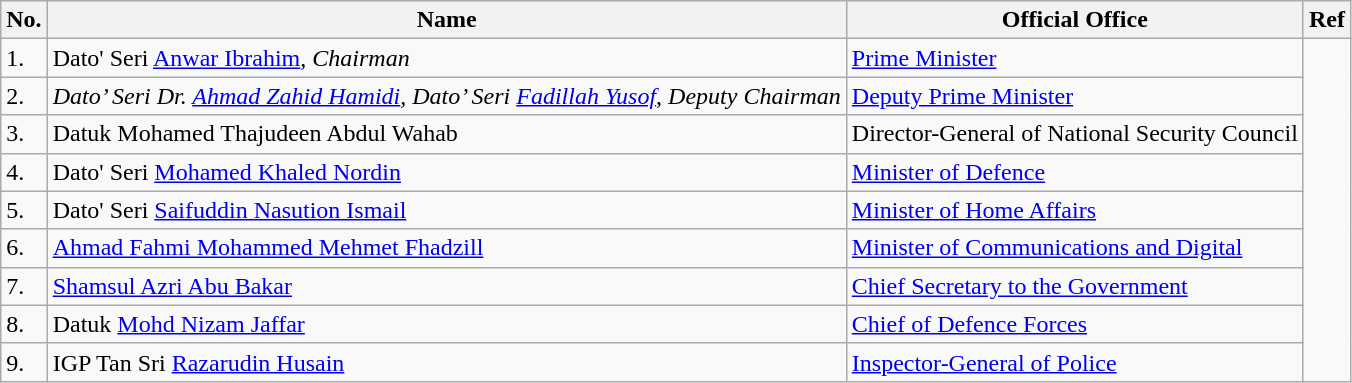<table class="wikitable">
<tr>
<th>No.</th>
<th>Name</th>
<th>Official Office</th>
<th>Ref</th>
</tr>
<tr>
<td>1.</td>
<td>Dato' Seri <a href='#'>Anwar Ibrahim</a>, <em>Chairman</em></td>
<td><a href='#'>Prime Minister</a></td>
<td rowspan="9"></td>
</tr>
<tr>
<td>2.</td>
<td><em>Dato’ Seri Dr. <a href='#'>Ahmad Zahid Hamidi</a>, Dato’ Seri <a href='#'>Fadillah Yusof</a></em>, <em>Deputy Chairman</em></td>
<td><a href='#'>Deputy Prime Minister</a></td>
</tr>
<tr>
<td>3.</td>
<td>Datuk Mohamed Thajudeen Abdul Wahab</td>
<td>Director-General of National Security Council</td>
</tr>
<tr>
<td>4.</td>
<td>Dato' Seri <a href='#'>Mohamed Khaled Nordin</a></td>
<td><a href='#'>Minister of Defence</a></td>
</tr>
<tr>
<td>5.</td>
<td>Dato' Seri <a href='#'>Saifuddin Nasution Ismail</a></td>
<td><a href='#'>Minister of Home Affairs</a></td>
</tr>
<tr>
<td>6.</td>
<td><a href='#'>Ahmad Fahmi Mohammed Mehmet Fhadzill</a></td>
<td><a href='#'>Minister of Communications and Digital</a></td>
</tr>
<tr>
<td>7.</td>
<td><a href='#'>Shamsul Azri Abu Bakar</a></td>
<td><a href='#'>Chief Secretary to the Government</a></td>
</tr>
<tr>
<td>8.</td>
<td>Datuk <a href='#'>Mohd Nizam Jaffar</a></td>
<td><a href='#'>Chief of Defence Forces</a></td>
</tr>
<tr>
<td>9.</td>
<td>IGP Tan Sri <a href='#'>Razarudin Husain</a></td>
<td><a href='#'>Inspector-General of Police</a></td>
</tr>
</table>
